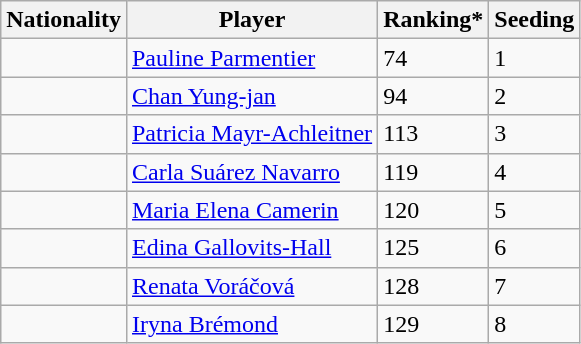<table class="wikitable" border="1">
<tr>
<th>Nationality</th>
<th>Player</th>
<th>Ranking*</th>
<th>Seeding</th>
</tr>
<tr>
<td></td>
<td><a href='#'>Pauline Parmentier</a></td>
<td>74</td>
<td>1</td>
</tr>
<tr>
<td></td>
<td><a href='#'>Chan Yung-jan</a></td>
<td>94</td>
<td>2</td>
</tr>
<tr>
<td></td>
<td><a href='#'>Patricia Mayr-Achleitner</a></td>
<td>113</td>
<td>3</td>
</tr>
<tr>
<td></td>
<td><a href='#'>Carla Suárez Navarro</a></td>
<td>119</td>
<td>4</td>
</tr>
<tr>
<td></td>
<td><a href='#'>Maria Elena Camerin</a></td>
<td>120</td>
<td>5</td>
</tr>
<tr>
<td></td>
<td><a href='#'>Edina Gallovits-Hall</a></td>
<td>125</td>
<td>6</td>
</tr>
<tr>
<td></td>
<td><a href='#'>Renata Voráčová</a></td>
<td>128</td>
<td>7</td>
</tr>
<tr>
<td></td>
<td><a href='#'>Iryna Brémond</a></td>
<td>129</td>
<td>8</td>
</tr>
</table>
